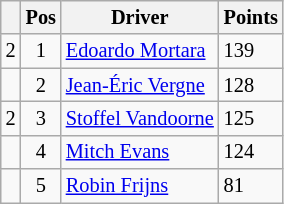<table class="wikitable" style="font-size: 85%;">
<tr>
<th></th>
<th>Pos</th>
<th>Driver</th>
<th>Points</th>
</tr>
<tr>
<td align="left"> 2</td>
<td align="center">1</td>
<td> <a href='#'>Edoardo Mortara</a></td>
<td align="left">139</td>
</tr>
<tr>
<td align="left"></td>
<td align="center">2</td>
<td> <a href='#'>Jean-Éric Vergne</a></td>
<td align="left">128</td>
</tr>
<tr>
<td align="left"> 2</td>
<td align="center">3</td>
<td> <a href='#'>Stoffel Vandoorne</a></td>
<td align="left">125</td>
</tr>
<tr>
<td align="left"></td>
<td align="center">4</td>
<td> <a href='#'>Mitch Evans</a></td>
<td align="left">124</td>
</tr>
<tr>
<td align="left"></td>
<td align="center">5</td>
<td> <a href='#'>Robin Frijns</a></td>
<td align="left">81</td>
</tr>
</table>
